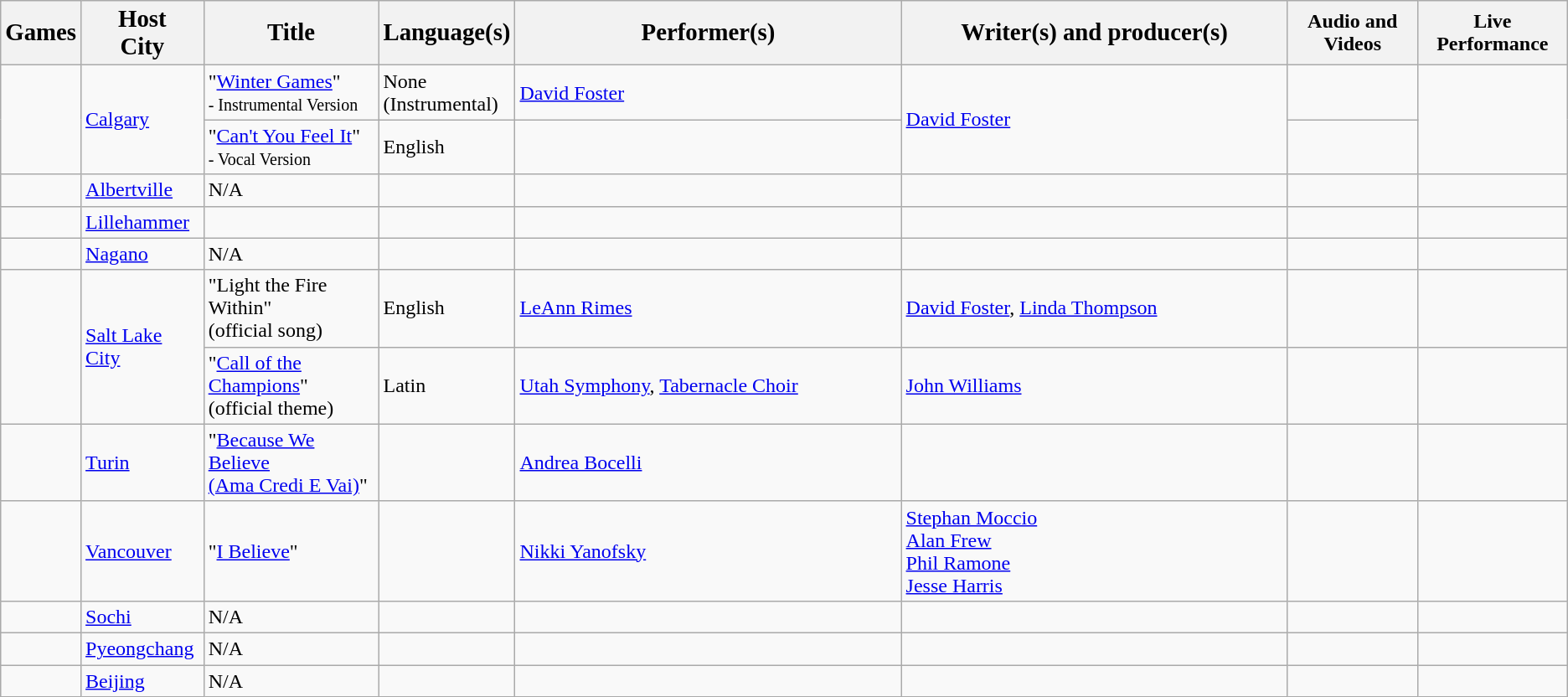<table class="wikitable sortable">
<tr>
<th><big>Games</big></th>
<th><big>Host <br>City</big></th>
<th><big>Title</big></th>
<th><big>Language(s)</big></th>
<th width=300><big>Performer(s)</big></th>
<th width=300><big>Writer(s) and producer(s)</big></th>
<th>Audio and Videos</th>
<th>Live Performance</th>
</tr>
<tr>
<td rowspan="2"></td>
<td rowspan="2"><a href='#'>Calgary</a></td>
<td>"<a href='#'>Winter Games</a>"<br><small>- Instrumental Version</small></td>
<td>None<br>(Instrumental)</td>
<td><a href='#'>David Foster</a></td>
<td rowspan="2"><a href='#'>David Foster</a></td>
<td></td>
<td rowspan="2"><br></td>
</tr>
<tr>
<td>"<a href='#'>Can't You Feel It</a>"<br><small>- Vocal Version</small></td>
<td>English</td>
<td></td>
<td></td>
</tr>
<tr>
<td></td>
<td><a href='#'>Albertville</a></td>
<td>N/A</td>
<td></td>
<td></td>
<td></td>
<td></td>
<td></td>
</tr>
<tr>
<td></td>
<td><a href='#'>Lillehammer</a></td>
<td></td>
<td></td>
<td></td>
<td></td>
<td></td>
<td></td>
</tr>
<tr>
<td></td>
<td><a href='#'>Nagano</a></td>
<td>N/A</td>
<td></td>
<td></td>
<td></td>
<td></td>
<td></td>
</tr>
<tr>
<td rowspan="2"></td>
<td rowspan="2"><a href='#'>Salt Lake City</a></td>
<td>"Light the Fire Within"<br>(official song)</td>
<td>English</td>
<td><a href='#'>LeAnn Rimes</a></td>
<td><a href='#'>David Foster</a>, <a href='#'>Linda Thompson</a></td>
<td></td>
<td></td>
</tr>
<tr>
<td>"<a href='#'>Call of the Champions</a>"<br>(official theme)</td>
<td>Latin</td>
<td><a href='#'>Utah Symphony</a>, <a href='#'>Tabernacle Choir</a></td>
<td><a href='#'>John Williams</a></td>
<td></td>
<td></td>
</tr>
<tr>
<td></td>
<td><a href='#'>Turin</a></td>
<td>"<a href='#'>Because We Believe<br>(Ama Credi E Vai)</a>"</td>
<td></td>
<td><a href='#'>Andrea Bocelli</a></td>
<td></td>
<td></td>
<td></td>
</tr>
<tr>
<td></td>
<td><a href='#'>Vancouver</a></td>
<td>"<a href='#'>I Believe</a>"</td>
<td></td>
<td><a href='#'>Nikki Yanofsky</a></td>
<td><a href='#'>Stephan Moccio</a><br><a href='#'>Alan Frew</a><br><a href='#'>Phil Ramone</a><br><a href='#'>Jesse Harris</a></td>
<td></td>
<td></td>
</tr>
<tr>
<td></td>
<td><a href='#'>Sochi</a></td>
<td>N/A</td>
<td></td>
<td></td>
<td></td>
<td></td>
<td></td>
</tr>
<tr>
<td></td>
<td><a href='#'>Pyeongchang</a></td>
<td>N/A</td>
<td></td>
<td></td>
<td></td>
<td></td>
<td></td>
</tr>
<tr>
<td></td>
<td><a href='#'>Beijing</a></td>
<td>N/A</td>
<td></td>
<td></td>
<td></td>
<td></td>
<td></td>
</tr>
</table>
